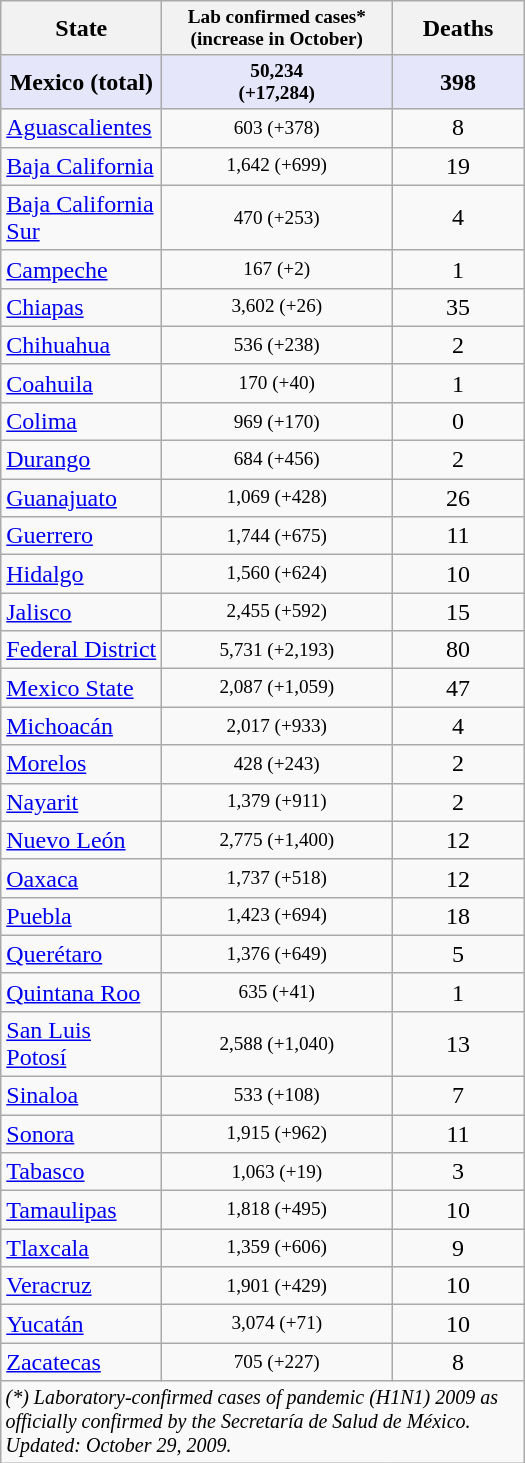<table class="wikitable sortable" style="float:right; margin:0.5em 0 0.5em 1em; width:350px; text-align:center;">
<tr>
<th style="width:100px;">State</th>
<th style="font-size:80%">Lab confirmed cases*<br>(increase in October)</th>
<th>Deaths</th>
</tr>
<tr>
<td style="background:lavender; font-weight:bold;">Mexico (total)</td>
<td style="background:lavender; font-weight:bold;font-size:80%">50,234<br>(+17,284)</td>
<td style="background:lavender; font-weight:bold;">398</td>
</tr>
<tr>
<td align=left><a href='#'>Aguascalientes</a></td>
<td style="font-size:80%">603 (+378)</td>
<td>8</td>
</tr>
<tr>
<td align=left><a href='#'>Baja California</a></td>
<td style="font-size:80%">1,642 (+699)</td>
<td>19</td>
</tr>
<tr>
<td align=left><a href='#'>Baja California Sur</a></td>
<td style="font-size:80%">470 (+253)</td>
<td>4</td>
</tr>
<tr>
<td align=left><a href='#'>Campeche</a></td>
<td style="font-size:80%">167 (+2)</td>
<td>1</td>
</tr>
<tr>
<td align=left><a href='#'>Chiapas</a></td>
<td style="font-size:80%">3,602 (+26)</td>
<td>35</td>
</tr>
<tr>
<td align=left><a href='#'>Chihuahua</a></td>
<td style="font-size:80%">536 (+238)</td>
<td>2</td>
</tr>
<tr>
<td align=left><a href='#'>Coahuila</a></td>
<td style="font-size:80%">170 (+40)</td>
<td>1</td>
</tr>
<tr>
<td align=left><a href='#'>Colima</a></td>
<td style="font-size:80%">969 (+170)</td>
<td>0</td>
</tr>
<tr>
<td align=left><a href='#'>Durango</a></td>
<td style="font-size:80%">684 (+456)</td>
<td>2</td>
</tr>
<tr>
<td align=left><a href='#'>Guanajuato</a></td>
<td style="font-size:80%">1,069 (+428)</td>
<td>26</td>
</tr>
<tr>
<td align=left><a href='#'>Guerrero</a></td>
<td style="font-size:80%">1,744 (+675)</td>
<td>11</td>
</tr>
<tr>
<td align=left><a href='#'>Hidalgo</a></td>
<td style="font-size:80%">1,560 (+624)</td>
<td>10</td>
</tr>
<tr>
<td align=left><a href='#'>Jalisco</a></td>
<td style="font-size:80%">2,455 (+592)</td>
<td>15</td>
</tr>
<tr>
<td align=left><a href='#'>Federal District</a></td>
<td style="font-size:80%">5,731 (+2,193)</td>
<td>80</td>
</tr>
<tr>
<td align=left><a href='#'>Mexico State</a></td>
<td style="font-size:80%">2,087 (+1,059)</td>
<td>47</td>
</tr>
<tr>
<td align=left><a href='#'>Michoacán</a></td>
<td style="font-size:80%">2,017 (+933)</td>
<td>4</td>
</tr>
<tr>
<td align=left><a href='#'>Morelos</a></td>
<td style="font-size:80%">428 (+243)</td>
<td>2</td>
</tr>
<tr>
<td align=left><a href='#'>Nayarit</a></td>
<td style="font-size:80%">1,379 (+911)</td>
<td>2</td>
</tr>
<tr>
<td align=left><a href='#'>Nuevo León</a></td>
<td style="font-size:80%">2,775 (+1,400)</td>
<td>12</td>
</tr>
<tr>
<td align=left><a href='#'>Oaxaca</a></td>
<td style="font-size:80%">1,737 (+518)</td>
<td>12</td>
</tr>
<tr>
<td align=left><a href='#'>Puebla</a></td>
<td style="font-size:80%">1,423 (+694)</td>
<td>18</td>
</tr>
<tr>
<td align=left><a href='#'>Querétaro</a></td>
<td style="font-size:80%">1,376 (+649)</td>
<td>5</td>
</tr>
<tr>
<td align=left><a href='#'>Quintana Roo</a></td>
<td style="font-size:80%">635 (+41)</td>
<td>1</td>
</tr>
<tr>
<td align=left><a href='#'>San Luis Potosí</a></td>
<td style="font-size:80%">2,588 (+1,040)</td>
<td>13</td>
</tr>
<tr>
<td align=left><a href='#'>Sinaloa</a></td>
<td style="font-size:80%">533 (+108)</td>
<td>7</td>
</tr>
<tr>
<td align=left><a href='#'>Sonora</a></td>
<td style="font-size:80%">1,915 (+962)</td>
<td>11</td>
</tr>
<tr>
<td align=left><a href='#'>Tabasco</a></td>
<td style="font-size:80%">1,063 (+19)</td>
<td>3</td>
</tr>
<tr>
<td align=left><a href='#'>Tamaulipas</a></td>
<td style="font-size:80%">1,818 (+495)</td>
<td>10</td>
</tr>
<tr>
<td align=left><a href='#'>Tlaxcala</a></td>
<td style="font-size:80%">1,359 (+606)</td>
<td>9</td>
</tr>
<tr>
<td align=left><a href='#'>Veracruz</a></td>
<td style="font-size:80%">1,901 (+429)</td>
<td>10</td>
</tr>
<tr>
<td align=left><a href='#'>Yucatán</a></td>
<td style="font-size:80%">3,074 (+71)</td>
<td>10</td>
</tr>
<tr>
<td align=left><a href='#'>Zacatecas</a></td>
<td style="font-size:80%">705 (+227)</td>
<td>8</td>
</tr>
<tr style="text-align:left;" class="sortbottom">
<td colspan=5 style="font-size:smaller"><em>(*) Laboratory-confirmed cases of pandemic (H1N1) 2009 as officially confirmed by the Secretaría de Salud de México. Updated: October 29, 2009.</em></td>
</tr>
</table>
